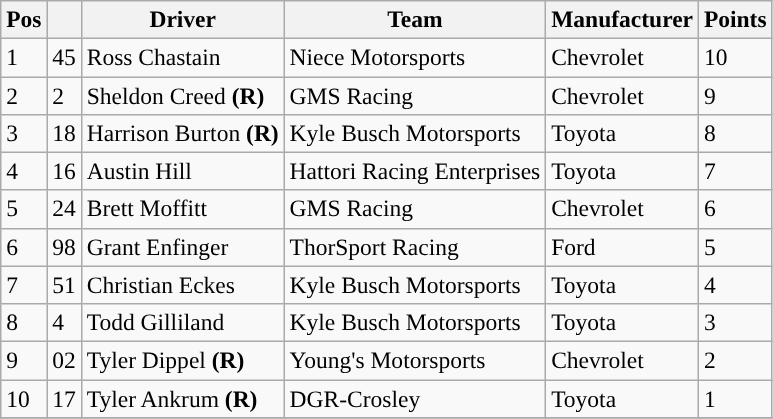<table class="wikitable" style="font-size:98%">
<tr>
<th>Pos</th>
<th></th>
<th>Driver</th>
<th>Team</th>
<th>Manufacturer</th>
<th>Points</th>
</tr>
<tr>
<td>1</td>
<td>45</td>
<td>Ross Chastain</td>
<td>Niece Motorsports</td>
<td>Chevrolet</td>
<td>10</td>
</tr>
<tr>
<td>2</td>
<td>2</td>
<td>Sheldon Creed <strong>(R)</strong></td>
<td>GMS Racing</td>
<td>Chevrolet</td>
<td>9</td>
</tr>
<tr>
<td>3</td>
<td>18</td>
<td>Harrison Burton <strong>(R)</strong></td>
<td>Kyle Busch Motorsports</td>
<td>Toyota</td>
<td>8</td>
</tr>
<tr>
<td>4</td>
<td>16</td>
<td>Austin Hill</td>
<td>Hattori Racing Enterprises</td>
<td>Toyota</td>
<td>7</td>
</tr>
<tr>
<td>5</td>
<td>24</td>
<td>Brett Moffitt</td>
<td>GMS Racing</td>
<td>Chevrolet</td>
<td>6</td>
</tr>
<tr>
<td>6</td>
<td>98</td>
<td>Grant Enfinger</td>
<td>ThorSport Racing</td>
<td>Ford</td>
<td>5</td>
</tr>
<tr>
<td>7</td>
<td>51</td>
<td>Christian Eckes</td>
<td>Kyle Busch Motorsports</td>
<td>Toyota</td>
<td>4</td>
</tr>
<tr>
<td>8</td>
<td>4</td>
<td>Todd Gilliland</td>
<td>Kyle Busch Motorsports</td>
<td>Toyota</td>
<td>3</td>
</tr>
<tr>
<td>9</td>
<td>02</td>
<td>Tyler Dippel <strong>(R)</strong></td>
<td>Young's Motorsports</td>
<td>Chevrolet</td>
<td>2</td>
</tr>
<tr>
<td>10</td>
<td>17</td>
<td>Tyler Ankrum <strong>(R)</strong></td>
<td>DGR-Crosley</td>
<td>Toyota</td>
<td>1</td>
</tr>
<tr>
</tr>
</table>
